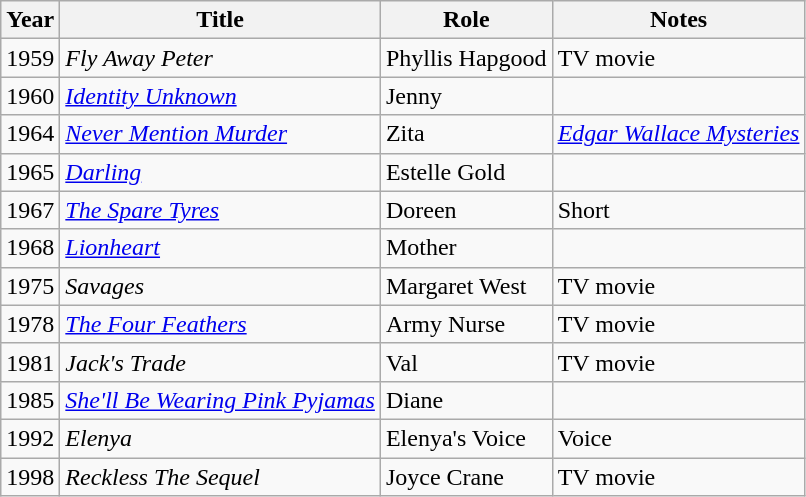<table class="wikitable">
<tr>
<th>Year</th>
<th>Title</th>
<th>Role</th>
<th>Notes</th>
</tr>
<tr>
<td>1959</td>
<td><em>Fly Away Peter</em></td>
<td>Phyllis Hapgood</td>
<td>TV movie</td>
</tr>
<tr>
<td>1960</td>
<td><em><a href='#'>Identity Unknown</a></em></td>
<td>Jenny</td>
<td></td>
</tr>
<tr>
<td>1964</td>
<td><em><a href='#'>Never Mention Murder</a></em></td>
<td>Zita</td>
<td><em><a href='#'>Edgar Wallace Mysteries</a></em></td>
</tr>
<tr>
<td>1965</td>
<td><em><a href='#'>Darling</a></em></td>
<td>Estelle Gold</td>
<td></td>
</tr>
<tr>
<td>1967</td>
<td><em><a href='#'>The Spare Tyres</a></em></td>
<td>Doreen</td>
<td>Short</td>
</tr>
<tr>
<td>1968</td>
<td><em><a href='#'>Lionheart</a></em></td>
<td>Mother</td>
<td></td>
</tr>
<tr>
<td>1975</td>
<td><em>Savages</em></td>
<td>Margaret West</td>
<td>TV movie</td>
</tr>
<tr>
<td>1978</td>
<td><em><a href='#'>The Four Feathers</a></em></td>
<td>Army Nurse</td>
<td>TV movie</td>
</tr>
<tr>
<td>1981</td>
<td><em>Jack's Trade</em></td>
<td>Val</td>
<td>TV movie</td>
</tr>
<tr>
<td>1985</td>
<td><em><a href='#'>She'll Be Wearing Pink Pyjamas</a></em></td>
<td>Diane</td>
<td></td>
</tr>
<tr>
<td>1992</td>
<td><em>Elenya</em></td>
<td>Elenya's Voice</td>
<td>Voice</td>
</tr>
<tr>
<td>1998</td>
<td><em>Reckless The Sequel</em></td>
<td>Joyce Crane</td>
<td>TV movie</td>
</tr>
</table>
